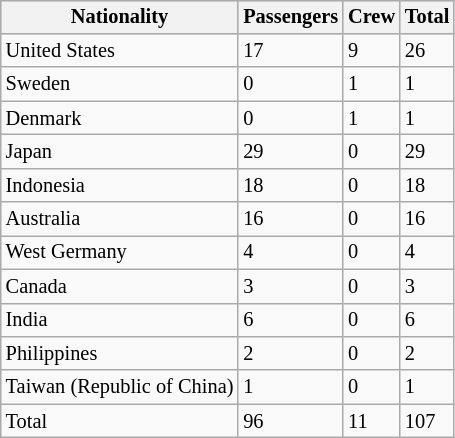<table class="wikitable" style="float:left; font-size:85%">
<tr style="background:#ccf;">
<th>Nationality</th>
<th>Passengers</th>
<th>Crew</th>
<th>Total</th>
</tr>
<tr>
<td>United States</td>
<td>17</td>
<td>9</td>
<td>26</td>
</tr>
<tr>
<td>Sweden</td>
<td>0</td>
<td>1</td>
<td>1</td>
</tr>
<tr>
<td>Denmark</td>
<td>0</td>
<td>1</td>
<td>1</td>
</tr>
<tr>
<td>Japan</td>
<td>29</td>
<td>0</td>
<td>29</td>
</tr>
<tr>
<td>Indonesia</td>
<td>18</td>
<td>0</td>
<td>18</td>
</tr>
<tr>
<td>Australia</td>
<td>16</td>
<td>0</td>
<td>16</td>
</tr>
<tr>
<td>West Germany</td>
<td>4</td>
<td>0</td>
<td>4</td>
</tr>
<tr>
<td>Canada</td>
<td>3</td>
<td>0</td>
<td>3</td>
</tr>
<tr>
<td>India</td>
<td>6</td>
<td>0</td>
<td>6</td>
</tr>
<tr>
<td>Philippines</td>
<td>2</td>
<td>0</td>
<td>2</td>
</tr>
<tr>
<td>Taiwan (Republic of China)</td>
<td>1</td>
<td>0</td>
<td>1</td>
</tr>
<tr>
<td>Total</td>
<td>96</td>
<td>11</td>
<td>107</td>
</tr>
</table>
